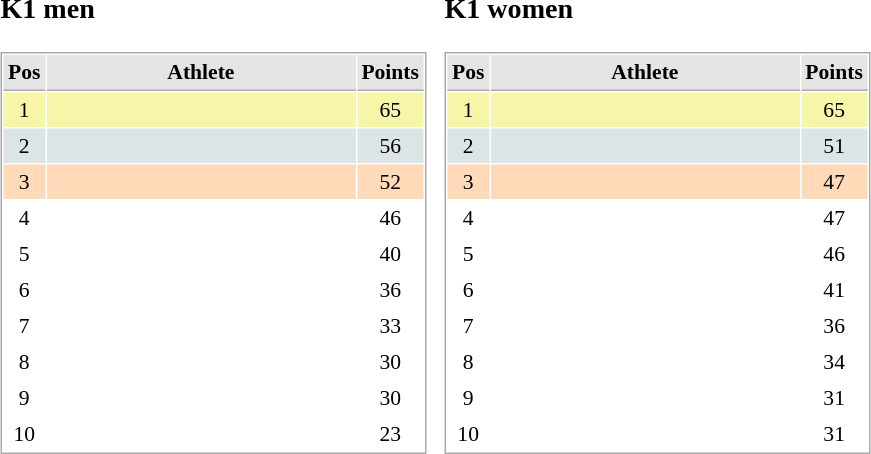<table border="0" cellspacing="10">
<tr>
<td><br><h3>K1 men</h3><table cellspacing="1" cellpadding="3" style="border:1px solid #AAAAAA;font-size:90%">
<tr bgcolor="#E4E4E4">
<th style="border-bottom:1px solid #AAAAAA" width=10>Pos</th>
<th style="border-bottom:1px solid #AAAAAA" width=200>Athlete</th>
<th style="border-bottom:1px solid #AAAAAA" width=20>Points</th>
</tr>
<tr align="center"  bgcolor="#F7F6A8">
<td>1</td>
<td align="left"></td>
<td>65</td>
</tr>
<tr align="center"  bgcolor="#DCE5E5">
<td>2</td>
<td align="left"></td>
<td>56</td>
</tr>
<tr align="center" bgcolor="#FFDAB9">
<td>3</td>
<td align="left"></td>
<td>52</td>
</tr>
<tr align="center">
<td>4</td>
<td align="left"></td>
<td>46</td>
</tr>
<tr align="center">
<td>5</td>
<td align="left"></td>
<td>40</td>
</tr>
<tr align="center">
<td>6</td>
<td align="left"></td>
<td>36</td>
</tr>
<tr align="center">
<td>7</td>
<td align="left"></td>
<td>33</td>
</tr>
<tr align="center">
<td>8</td>
<td align="left"></td>
<td>30</td>
</tr>
<tr align="center">
<td>9</td>
<td align="left"></td>
<td>30</td>
</tr>
<tr align="center">
<td>10</td>
<td align="left"></td>
<td>23</td>
</tr>
</table>
</td>
<td><br><h3>K1 women</h3><table cellspacing="1" cellpadding="3" style="border:1px solid #AAAAAA;font-size:90%">
<tr bgcolor="#E4E4E4">
<th style="border-bottom:1px solid #AAAAAA" width=10>Pos</th>
<th style="border-bottom:1px solid #AAAAAA" width=200>Athlete</th>
<th style="border-bottom:1px solid #AAAAAA" width=20>Points</th>
</tr>
<tr align="center"  bgcolor="#F7F6A8">
<td>1</td>
<td align="left"></td>
<td>65</td>
</tr>
<tr align="center"  bgcolor="#DCE5E5">
<td>2</td>
<td align="left"></td>
<td>51</td>
</tr>
<tr align="center" bgcolor="#FFDAB9">
<td>3</td>
<td align="left"></td>
<td>47</td>
</tr>
<tr align="center">
<td>4</td>
<td align="left"></td>
<td>47</td>
</tr>
<tr align="center">
<td>5</td>
<td align="left"></td>
<td>46</td>
</tr>
<tr align="center">
<td>6</td>
<td align="left"></td>
<td>41</td>
</tr>
<tr align="center">
<td>7</td>
<td align="left"></td>
<td>36</td>
</tr>
<tr align="center">
<td>8</td>
<td align="left"></td>
<td>34</td>
</tr>
<tr align="center">
<td>9</td>
<td align="left"></td>
<td>31</td>
</tr>
<tr align="center">
<td>10</td>
<td align="left"></td>
<td>31</td>
</tr>
</table>
</td>
</tr>
</table>
